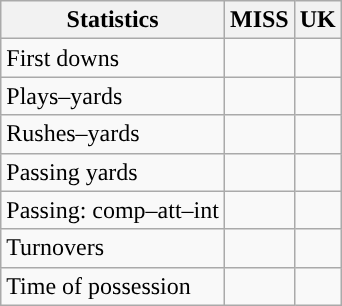<table class="wikitable" style="float:left">
<tr>
<th>Statistics</th>
<th>MISS</th>
<th>UK</th>
</tr>
<tr>
<td>First downs</td>
<td></td>
<td></td>
</tr>
<tr>
<td>Plays–yards</td>
<td></td>
<td></td>
</tr>
<tr>
<td>Rushes–yards</td>
<td></td>
<td></td>
</tr>
<tr>
<td>Passing yards</td>
<td></td>
<td></td>
</tr>
<tr>
<td>Passing: comp–att–int</td>
<td></td>
<td></td>
</tr>
<tr>
<td>Turnovers</td>
<td></td>
<td></td>
</tr>
<tr>
<td>Time of possession</td>
<td></td>
<td></td>
</tr>
</table>
